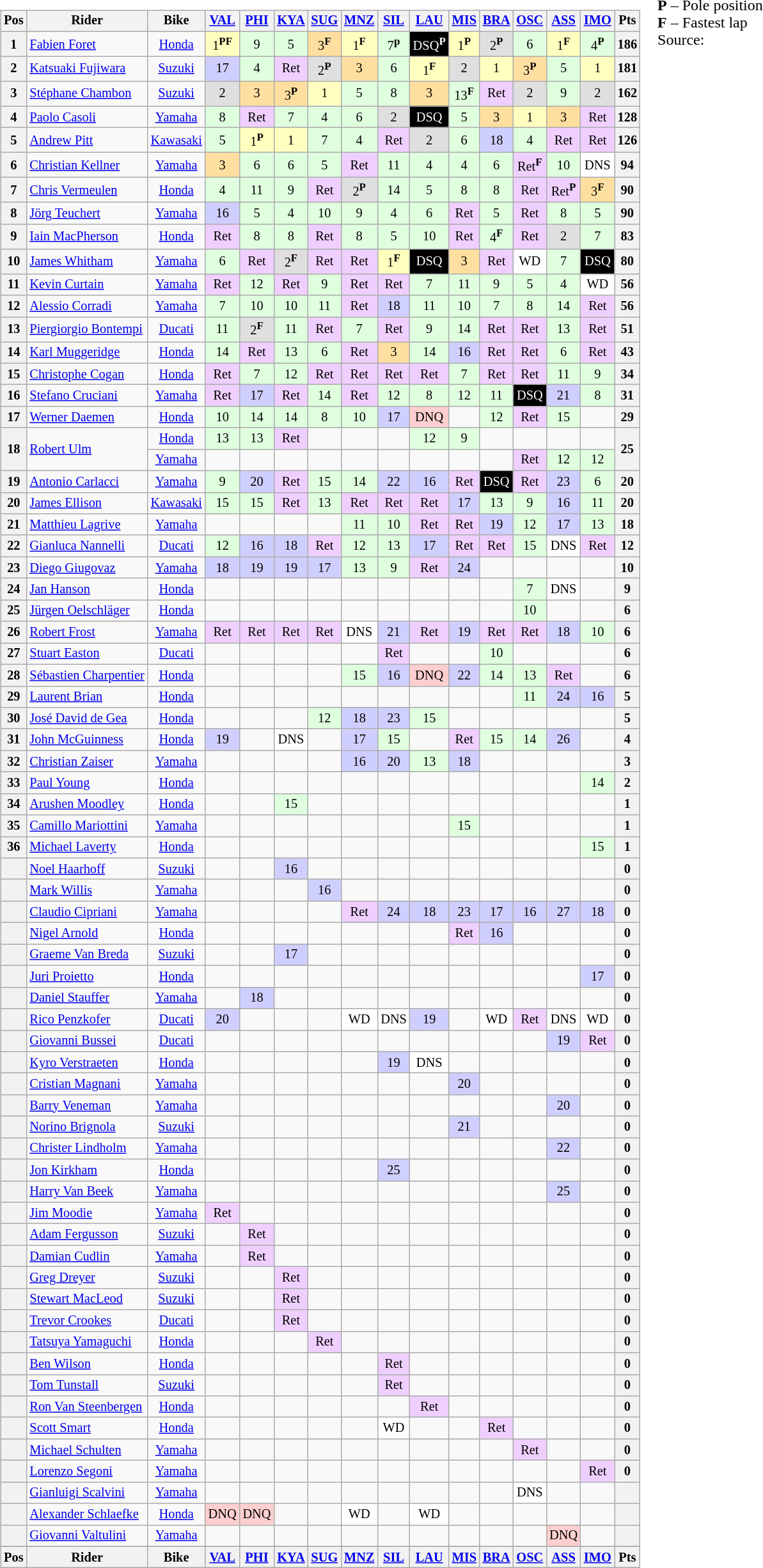<table>
<tr>
<td><br><table class="wikitable" style="font-size: 85%; text-align: center">
<tr valign=top>
<th valign=middle>Pos</th>
<th valign=middle>Rider</th>
<th valign=middle>Bike</th>
<th><a href='#'>VAL</a><br></th>
<th><a href='#'>PHI</a><br></th>
<th><a href='#'>KYA</a><br></th>
<th><a href='#'>SUG</a><br></th>
<th><a href='#'>MNZ</a><br></th>
<th><a href='#'>SIL</a><br></th>
<th><a href='#'>LAU</a><br></th>
<th><a href='#'>MIS</a><br></th>
<th><a href='#'>BRA</a><br></th>
<th><a href='#'>OSC</a><br></th>
<th><a href='#'>ASS</a><br></th>
<th><a href='#'>IMO</a><br></th>
<th valign=middle>Pts</th>
</tr>
<tr>
<th>1</th>
<td align="left"> <a href='#'>Fabien Foret</a></td>
<td><a href='#'>Honda</a></td>
<td style="background:#ffffbf;">1<sup><strong>PF</strong></sup></td>
<td style="background:#dfffdf;">9</td>
<td style="background:#dfffdf;">5</td>
<td style="background:#ffdf9f;">3<sup><strong>F</strong></sup></td>
<td style="background:#ffffbf;">1<sup><strong>F</strong></sup></td>
<td style="background:#dfffdf;">7<sup><strong>p</strong></sup></td>
<td style="background:black; color:white;">DSQ<sup><strong>P</strong></sup></td>
<td style="background:#ffffbf;">1<sup><strong>P</strong></sup></td>
<td style="background:#dfdfdf;">2<sup><strong>P</strong></sup></td>
<td style="background:#dfffdf;">6</td>
<td style="background:#ffffbf;">1<sup><strong>F</strong></sup></td>
<td style="background:#dfffdf;">4<sup><strong>P</strong></sup></td>
<th>186</th>
</tr>
<tr>
<th>2</th>
<td align="left"> <a href='#'>Katsuaki Fujiwara</a></td>
<td><a href='#'>Suzuki</a></td>
<td style="background:#cfcfff;">17</td>
<td style="background:#dfffdf;">4</td>
<td style="background:#efcfff;">Ret</td>
<td style="background:#dfdfdf;">2<sup><strong>P</strong></sup></td>
<td style="background:#ffdf9f;">3</td>
<td style="background:#dfffdf;">6</td>
<td style="background:#ffffbf;">1<sup><strong>F</strong></sup></td>
<td style="background:#dfdfdf;">2</td>
<td style="background:#ffffbf;">1</td>
<td style="background:#ffdf9f;">3<sup><strong>P</strong></sup></td>
<td style="background:#dfffdf;">5</td>
<td style="background:#ffffbf;">1</td>
<th>181</th>
</tr>
<tr>
<th>3</th>
<td align="left"> <a href='#'>Stéphane Chambon</a></td>
<td><a href='#'>Suzuki</a></td>
<td style="background:#dfdfdf;">2</td>
<td style="background:#ffdf9f;">3</td>
<td style="background:#ffdf9f;">3<sup><strong>P</strong></sup></td>
<td style="background:#ffffbf;">1</td>
<td style="background:#dfffdf;">5</td>
<td style="background:#dfffdf;">8</td>
<td style="background:#ffdf9f;">3</td>
<td style="background:#dfffdf;">13<sup><strong>F</strong></sup></td>
<td style="background:#efcfff;">Ret</td>
<td style="background:#dfdfdf;">2</td>
<td style="background:#dfffdf;">9</td>
<td style="background:#dfdfdf;">2</td>
<th>162</th>
</tr>
<tr>
<th>4</th>
<td align="left"> <a href='#'>Paolo Casoli</a></td>
<td><a href='#'>Yamaha</a></td>
<td style="background:#dfffdf;">8</td>
<td style="background:#efcfff;">Ret</td>
<td style="background:#dfffdf;">7</td>
<td style="background:#dfffdf;">4</td>
<td style="background:#dfffdf;">6</td>
<td style="background:#dfdfdf;">2</td>
<td style="background:black; color:white;">DSQ</td>
<td style="background:#dfffdf;">5</td>
<td style="background:#ffdf9f;">3</td>
<td style="background:#ffffbf;">1</td>
<td style="background:#ffdf9f;">3</td>
<td style="background:#efcfff;">Ret</td>
<th>128</th>
</tr>
<tr>
<th>5</th>
<td align="left"> <a href='#'>Andrew Pitt</a></td>
<td><a href='#'>Kawasaki</a></td>
<td style="background:#dfffdf;">5</td>
<td style="background:#ffffbf;">1<sup><strong>P</strong></sup></td>
<td style="background:#ffffbf;">1</td>
<td style="background:#dfffdf;">7</td>
<td style="background:#dfffdf;">4</td>
<td style="background:#efcfff;">Ret</td>
<td style="background:#dfdfdf;">2</td>
<td style="background:#dfffdf;">6</td>
<td style="background:#cfcfff;">18</td>
<td style="background:#dfffdf;">4</td>
<td style="background:#efcfff;">Ret</td>
<td style="background:#efcfff;">Ret</td>
<th>126</th>
</tr>
<tr>
<th>6</th>
<td align="left"> <a href='#'>Christian Kellner</a></td>
<td><a href='#'>Yamaha</a></td>
<td style="background:#ffdf9f;">3</td>
<td style="background:#dfffdf;">6</td>
<td style="background:#dfffdf;">6</td>
<td style="background:#dfffdf;">5</td>
<td style="background:#efcfff;">Ret</td>
<td style="background:#dfffdf;">11</td>
<td style="background:#dfffdf;">4</td>
<td style="background:#dfffdf;">4</td>
<td style="background:#dfffdf;">6</td>
<td style="background:#efcfff;">Ret<sup><strong>F</strong></sup></td>
<td style="background:#dfffdf;">10</td>
<td style="background:#ffffff;">DNS</td>
<th>94</th>
</tr>
<tr>
<th>7</th>
<td align="left"> <a href='#'>Chris Vermeulen</a></td>
<td><a href='#'>Honda</a></td>
<td style="background:#dfffdf;">4</td>
<td style="background:#dfffdf;">11</td>
<td style="background:#dfffdf;">9</td>
<td style="background:#efcfff;">Ret</td>
<td style="background:#dfdfdf;">2<sup><strong>P</strong></sup></td>
<td style="background:#dfffdf;">14</td>
<td style="background:#dfffdf;">5</td>
<td style="background:#dfffdf;">8</td>
<td style="background:#dfffdf;">8</td>
<td style="background:#efcfff;">Ret</td>
<td style="background:#efcfff;">Ret<sup><strong>P</strong></sup></td>
<td style="background:#ffdf9f;">3<sup><strong>F</strong></sup></td>
<th>90</th>
</tr>
<tr>
<th>8</th>
<td align="left"> <a href='#'>Jörg Teuchert</a></td>
<td><a href='#'>Yamaha</a></td>
<td style="background:#cfcfff;">16</td>
<td style="background:#dfffdf;">5</td>
<td style="background:#dfffdf;">4</td>
<td style="background:#dfffdf;">10</td>
<td style="background:#dfffdf;">9</td>
<td style="background:#dfffdf;">4</td>
<td style="background:#dfffdf;">6</td>
<td style="background:#efcfff;">Ret</td>
<td style="background:#dfffdf;">5</td>
<td style="background:#efcfff;">Ret</td>
<td style="background:#dfffdf;">8</td>
<td style="background:#dfffdf;">5</td>
<th>90</th>
</tr>
<tr>
<th>9</th>
<td align="left"> <a href='#'>Iain MacPherson</a></td>
<td><a href='#'>Honda</a></td>
<td style="background:#efcfff;">Ret</td>
<td style="background:#dfffdf;">8</td>
<td style="background:#dfffdf;">8</td>
<td style="background:#efcfff;">Ret</td>
<td style="background:#dfffdf;">8</td>
<td style="background:#dfffdf;">5</td>
<td style="background:#dfffdf;">10</td>
<td style="background:#efcfff;">Ret</td>
<td style="background:#dfffdf;">4<sup><strong>F</strong></sup></td>
<td style="background:#efcfff;">Ret</td>
<td style="background:#dfdfdf;">2</td>
<td style="background:#dfffdf;">7</td>
<th>83</th>
</tr>
<tr>
<th>10</th>
<td align="left"> <a href='#'>James Whitham</a></td>
<td><a href='#'>Yamaha</a></td>
<td style="background:#dfffdf;">6</td>
<td style="background:#efcfff;">Ret</td>
<td style="background:#dfdfdf;">2<sup><strong>F</strong></sup></td>
<td style="background:#efcfff;">Ret</td>
<td style="background:#efcfff;">Ret</td>
<td style="background:#ffffbf;">1<sup><strong>F</strong></sup></td>
<td style="background:black; color:white;">DSQ</td>
<td style="background:#ffdf9f;">3</td>
<td style="background:#efcfff;">Ret</td>
<td style="background:#ffffff;">WD</td>
<td style="background:#dfffdf;">7</td>
<td style="background:black; color:white;">DSQ</td>
<th>80</th>
</tr>
<tr>
<th>11</th>
<td align="left"> <a href='#'>Kevin Curtain</a></td>
<td><a href='#'>Yamaha</a></td>
<td style="background:#efcfff;">Ret</td>
<td style="background:#dfffdf;">12</td>
<td style="background:#efcfff;">Ret</td>
<td style="background:#dfffdf;">9</td>
<td style="background:#efcfff;">Ret</td>
<td style="background:#efcfff;">Ret</td>
<td style="background:#dfffdf;">7</td>
<td style="background:#dfffdf;">11</td>
<td style="background:#dfffdf;">9</td>
<td style="background:#dfffdf;">5</td>
<td style="background:#dfffdf;">4</td>
<td style="background:#ffffff;">WD</td>
<th>56</th>
</tr>
<tr>
<th>12</th>
<td align="left"> <a href='#'>Alessio Corradi</a></td>
<td><a href='#'>Yamaha</a></td>
<td style="background:#dfffdf;">7</td>
<td style="background:#dfffdf;">10</td>
<td style="background:#dfffdf;">10</td>
<td style="background:#dfffdf;">11</td>
<td style="background:#efcfff;">Ret</td>
<td style="background:#cfcfff;">18</td>
<td style="background:#dfffdf;">11</td>
<td style="background:#dfffdf;">10</td>
<td style="background:#dfffdf;">7</td>
<td style="background:#dfffdf;">8</td>
<td style="background:#dfffdf;">14</td>
<td style="background:#efcfff;">Ret</td>
<th>56</th>
</tr>
<tr>
<th>13</th>
<td align="left"> <a href='#'>Piergiorgio Bontempi</a></td>
<td><a href='#'>Ducati</a></td>
<td style="background:#dfffdf;">11</td>
<td style="background:#dfdfdf;">2<sup><strong>F</strong></sup></td>
<td style="background:#dfffdf;">11</td>
<td style="background:#efcfff;">Ret</td>
<td style="background:#dfffdf;">7</td>
<td style="background:#efcfff;">Ret</td>
<td style="background:#dfffdf;">9</td>
<td style="background:#dfffdf;">14</td>
<td style="background:#efcfff;">Ret</td>
<td style="background:#efcfff;">Ret</td>
<td style="background:#dfffdf;">13</td>
<td style="background:#efcfff;">Ret</td>
<th>51</th>
</tr>
<tr>
<th>14</th>
<td align="left"> <a href='#'>Karl Muggeridge</a></td>
<td><a href='#'>Honda</a></td>
<td style="background:#dfffdf;">14</td>
<td style="background:#efcfff;">Ret</td>
<td style="background:#dfffdf;">13</td>
<td style="background:#dfffdf;">6</td>
<td style="background:#efcfff;">Ret</td>
<td style="background:#ffdf9f;">3</td>
<td style="background:#dfffdf;">14</td>
<td style="background:#cfcfff;">16</td>
<td style="background:#efcfff;">Ret</td>
<td style="background:#efcfff;">Ret</td>
<td style="background:#dfffdf;">6</td>
<td style="background:#efcfff;">Ret</td>
<th>43</th>
</tr>
<tr>
<th>15</th>
<td align="left"> <a href='#'>Christophe Cogan</a></td>
<td><a href='#'>Honda</a></td>
<td style="background:#efcfff;">Ret</td>
<td style="background:#dfffdf;">7</td>
<td style="background:#dfffdf;">12</td>
<td style="background:#efcfff;">Ret</td>
<td style="background:#efcfff;">Ret</td>
<td style="background:#efcfff;">Ret</td>
<td style="background:#efcfff;">Ret</td>
<td style="background:#dfffdf;">7</td>
<td style="background:#efcfff;">Ret</td>
<td style="background:#efcfff;">Ret</td>
<td style="background:#dfffdf;">11</td>
<td style="background:#dfffdf;">9</td>
<th>34</th>
</tr>
<tr>
<th>16</th>
<td align="left"> <a href='#'>Stefano Cruciani</a></td>
<td><a href='#'>Yamaha</a></td>
<td style="background:#efcfff;">Ret</td>
<td style="background:#cfcfff;">17</td>
<td style="background:#efcfff;">Ret</td>
<td style="background:#dfffdf;">14</td>
<td style="background:#efcfff;">Ret</td>
<td style="background:#dfffdf;">12</td>
<td style="background:#dfffdf;">8</td>
<td style="background:#dfffdf;">12</td>
<td style="background:#dfffdf;">11</td>
<td style="background:black; color:white;">DSQ</td>
<td style="background:#cfcfff;">21</td>
<td style="background:#dfffdf;">8</td>
<th>31</th>
</tr>
<tr>
<th>17</th>
<td align="left"> <a href='#'>Werner Daemen</a></td>
<td><a href='#'>Honda</a></td>
<td style="background:#dfffdf;">10</td>
<td style="background:#dfffdf;">14</td>
<td style="background:#dfffdf;">14</td>
<td style="background:#dfffdf;">8</td>
<td style="background:#dfffdf;">10</td>
<td style="background:#cfcfff;">17</td>
<td style="background:#ffcfcf;">DNQ</td>
<td></td>
<td style="background:#dfffdf;">12</td>
<td style="background:#efcfff;">Ret</td>
<td style="background:#dfffdf;">15</td>
<td></td>
<th>29</th>
</tr>
<tr>
<th rowspan="2">18</th>
<td rowspan="2" align="left"> <a href='#'>Robert Ulm</a></td>
<td><a href='#'>Honda</a></td>
<td style="background:#dfffdf;">13</td>
<td style="background:#dfffdf;">13</td>
<td style="background:#efcfff;">Ret</td>
<td></td>
<td></td>
<td></td>
<td style="background:#dfffdf;">12</td>
<td style="background:#dfffdf;">9</td>
<td></td>
<td></td>
<td></td>
<td></td>
<th rowspan="2">25</th>
</tr>
<tr>
<td><a href='#'>Yamaha</a></td>
<td></td>
<td></td>
<td></td>
<td></td>
<td></td>
<td></td>
<td></td>
<td></td>
<td></td>
<td style="background:#efcfff;">Ret</td>
<td style="background:#dfffdf;">12</td>
<td style="background:#dfffdf;">12</td>
</tr>
<tr>
<th>19</th>
<td align="left"> <a href='#'>Antonio Carlacci</a></td>
<td><a href='#'>Yamaha</a></td>
<td style="background:#dfffdf;">9</td>
<td style="background:#cfcfff;">20</td>
<td style="background:#efcfff;">Ret</td>
<td style="background:#dfffdf;">15</td>
<td style="background:#dfffdf;">14</td>
<td style="background:#cfcfff;">22</td>
<td style="background:#cfcfff;">16</td>
<td style="background:#efcfff;">Ret</td>
<td style="background:black; color:white;">DSQ</td>
<td style="background:#efcfff;">Ret</td>
<td style="background:#cfcfff;">23</td>
<td style="background:#dfffdf;">6</td>
<th>20</th>
</tr>
<tr>
<th>20</th>
<td align="left"> <a href='#'>James Ellison</a></td>
<td><a href='#'>Kawasaki</a></td>
<td style="background:#dfffdf;">15</td>
<td style="background:#dfffdf;">15</td>
<td style="background:#efcfff;">Ret</td>
<td style="background:#dfffdf;">13</td>
<td style="background:#efcfff;">Ret</td>
<td style="background:#efcfff;">Ret</td>
<td style="background:#efcfff;">Ret</td>
<td style="background:#cfcfff;">17</td>
<td style="background:#dfffdf;">13</td>
<td style="background:#dfffdf;">9</td>
<td style="background:#cfcfff;">16</td>
<td style="background:#dfffdf;">11</td>
<th>20</th>
</tr>
<tr>
<th>21</th>
<td align="left"> <a href='#'>Matthieu Lagrive</a></td>
<td><a href='#'>Yamaha</a></td>
<td></td>
<td></td>
<td></td>
<td></td>
<td style="background:#dfffdf;">11</td>
<td style="background:#dfffdf;">10</td>
<td style="background:#efcfff;">Ret</td>
<td style="background:#efcfff;">Ret</td>
<td style="background:#cfcfff;">19</td>
<td style="background:#dfffdf;">12</td>
<td style="background:#cfcfff;">17</td>
<td style="background:#dfffdf;">13</td>
<th>18</th>
</tr>
<tr>
<th>22</th>
<td align="left"> <a href='#'>Gianluca Nannelli</a></td>
<td><a href='#'>Ducati</a></td>
<td style="background:#dfffdf;">12</td>
<td style="background:#cfcfff;">16</td>
<td style="background:#cfcfff;">18</td>
<td style="background:#efcfff;">Ret</td>
<td style="background:#dfffdf;">12</td>
<td style="background:#dfffdf;">13</td>
<td style="background:#cfcfff;">17</td>
<td style="background:#efcfff;">Ret</td>
<td style="background:#efcfff;">Ret</td>
<td style="background:#dfffdf;">15</td>
<td style="background:#ffffff;">DNS</td>
<td style="background:#efcfff;">Ret</td>
<th>12</th>
</tr>
<tr>
<th>23</th>
<td align="left"> <a href='#'>Diego Giugovaz</a></td>
<td><a href='#'>Yamaha</a></td>
<td style="background:#cfcfff;">18</td>
<td style="background:#cfcfff;">19</td>
<td style="background:#cfcfff;">19</td>
<td style="background:#cfcfff;">17</td>
<td style="background:#dfffdf;">13</td>
<td style="background:#dfffdf;">9</td>
<td style="background:#efcfff;">Ret</td>
<td style="background:#cfcfff;">24</td>
<td></td>
<td></td>
<td></td>
<td></td>
<th>10</th>
</tr>
<tr>
<th>24</th>
<td align="left"> <a href='#'>Jan Hanson</a></td>
<td><a href='#'>Honda</a></td>
<td></td>
<td></td>
<td></td>
<td></td>
<td></td>
<td></td>
<td></td>
<td></td>
<td></td>
<td style="background:#dfffdf;">7</td>
<td style="background:#ffffff;">DNS</td>
<td></td>
<th>9</th>
</tr>
<tr>
<th>25</th>
<td align="left"> <a href='#'>Jürgen Oelschläger</a></td>
<td><a href='#'>Honda</a></td>
<td></td>
<td></td>
<td></td>
<td></td>
<td></td>
<td></td>
<td></td>
<td></td>
<td></td>
<td style="background:#dfffdf;">10</td>
<td></td>
<td></td>
<th>6</th>
</tr>
<tr>
<th>26</th>
<td align="left"> <a href='#'>Robert Frost</a></td>
<td><a href='#'>Yamaha</a></td>
<td style="background:#efcfff;">Ret</td>
<td style="background:#efcfff;">Ret</td>
<td style="background:#efcfff;">Ret</td>
<td style="background:#efcfff;">Ret</td>
<td style="background:#ffffff;">DNS</td>
<td style="background:#cfcfff;">21</td>
<td style="background:#efcfff;">Ret</td>
<td style="background:#cfcfff;">19</td>
<td style="background:#efcfff;">Ret</td>
<td style="background:#efcfff;">Ret</td>
<td style="background:#cfcfff;">18</td>
<td style="background:#dfffdf;">10</td>
<th>6</th>
</tr>
<tr>
<th>27</th>
<td align="left"> <a href='#'>Stuart Easton</a></td>
<td><a href='#'>Ducati</a></td>
<td></td>
<td></td>
<td></td>
<td></td>
<td></td>
<td style="background:#efcfff;">Ret</td>
<td></td>
<td></td>
<td style="background:#dfffdf;">10</td>
<td></td>
<td></td>
<td></td>
<th>6</th>
</tr>
<tr>
<th>28</th>
<td align="left"> <a href='#'>Sébastien Charpentier</a></td>
<td><a href='#'>Honda</a></td>
<td></td>
<td></td>
<td></td>
<td></td>
<td style="background:#dfffdf;">15</td>
<td style="background:#cfcfff;">16</td>
<td style="background:#ffcfcf;">DNQ</td>
<td style="background:#cfcfff;">22</td>
<td style="background:#dfffdf;">14</td>
<td style="background:#dfffdf;">13</td>
<td style="background:#efcfff;">Ret</td>
<td></td>
<th>6</th>
</tr>
<tr>
<th>29</th>
<td align="left"> <a href='#'>Laurent Brian</a></td>
<td><a href='#'>Honda</a></td>
<td></td>
<td></td>
<td></td>
<td></td>
<td></td>
<td></td>
<td></td>
<td></td>
<td></td>
<td style="background:#dfffdf;">11</td>
<td style="background:#cfcfff;">24</td>
<td style="background:#cfcfff;">16</td>
<th>5</th>
</tr>
<tr>
<th>30</th>
<td align="left"> <a href='#'>José David de Gea</a></td>
<td><a href='#'>Honda</a></td>
<td></td>
<td></td>
<td></td>
<td style="background:#dfffdf;">12</td>
<td style="background:#cfcfff;">18</td>
<td style="background:#cfcfff;">23</td>
<td style="background:#dfffdf;">15</td>
<td></td>
<td></td>
<td></td>
<td></td>
<td></td>
<th>5</th>
</tr>
<tr>
<th>31</th>
<td align="left"> <a href='#'>John McGuinness</a></td>
<td><a href='#'>Honda</a></td>
<td style="background:#cfcfff;">19</td>
<td></td>
<td style="background:#ffffff;">DNS</td>
<td></td>
<td style="background:#cfcfff;">17</td>
<td style="background:#dfffdf;">15</td>
<td></td>
<td style="background:#efcfff;">Ret</td>
<td style="background:#dfffdf;">15</td>
<td style="background:#dfffdf;">14</td>
<td style="background:#cfcfff;">26</td>
<td></td>
<th>4</th>
</tr>
<tr>
<th>32</th>
<td align="left"> <a href='#'>Christian Zaiser</a></td>
<td><a href='#'>Yamaha</a></td>
<td></td>
<td></td>
<td></td>
<td></td>
<td style="background:#cfcfff;">16</td>
<td style="background:#cfcfff;">20</td>
<td style="background:#dfffdf;">13</td>
<td style="background:#cfcfff;">18</td>
<td></td>
<td></td>
<td></td>
<td></td>
<th>3</th>
</tr>
<tr>
<th>33</th>
<td align="left"> <a href='#'>Paul Young</a></td>
<td><a href='#'>Honda</a></td>
<td></td>
<td></td>
<td></td>
<td></td>
<td></td>
<td></td>
<td></td>
<td></td>
<td></td>
<td></td>
<td></td>
<td style="background:#dfffdf;">14</td>
<th>2</th>
</tr>
<tr>
<th>34</th>
<td align="left"> <a href='#'>Arushen Moodley</a></td>
<td><a href='#'>Honda</a></td>
<td></td>
<td></td>
<td style="background:#dfffdf;">15</td>
<td></td>
<td></td>
<td></td>
<td></td>
<td></td>
<td></td>
<td></td>
<td></td>
<td></td>
<th>1</th>
</tr>
<tr>
<th>35</th>
<td align="left"> <a href='#'>Camillo Mariottini</a></td>
<td><a href='#'>Yamaha</a></td>
<td></td>
<td></td>
<td></td>
<td></td>
<td></td>
<td></td>
<td></td>
<td style="background:#dfffdf;">15</td>
<td></td>
<td></td>
<td></td>
<td></td>
<th>1</th>
</tr>
<tr>
<th>36</th>
<td align="left"> <a href='#'>Michael Laverty</a></td>
<td><a href='#'>Honda</a></td>
<td></td>
<td></td>
<td></td>
<td></td>
<td></td>
<td></td>
<td></td>
<td></td>
<td></td>
<td></td>
<td></td>
<td style="background:#dfffdf;">15</td>
<th>1</th>
</tr>
<tr>
<th></th>
<td align="left"> <a href='#'>Noel Haarhoff</a></td>
<td><a href='#'>Suzuki</a></td>
<td></td>
<td></td>
<td style="background:#cfcfff;">16</td>
<td></td>
<td></td>
<td></td>
<td></td>
<td></td>
<td></td>
<td></td>
<td></td>
<td></td>
<th>0</th>
</tr>
<tr>
<th></th>
<td align="left"> <a href='#'>Mark Willis</a></td>
<td><a href='#'>Yamaha</a></td>
<td></td>
<td></td>
<td></td>
<td style="background:#cfcfff;">16</td>
<td></td>
<td></td>
<td></td>
<td></td>
<td></td>
<td></td>
<td></td>
<td></td>
<th>0</th>
</tr>
<tr>
<th></th>
<td align="left"> <a href='#'>Claudio Cipriani</a></td>
<td><a href='#'>Yamaha</a></td>
<td></td>
<td></td>
<td></td>
<td></td>
<td style="background:#efcfff;">Ret</td>
<td style="background:#cfcfff;">24</td>
<td style="background:#cfcfff;">18</td>
<td style="background:#cfcfff;">23</td>
<td style="background:#cfcfff;">17</td>
<td style="background:#cfcfff;">16</td>
<td style="background:#cfcfff;">27</td>
<td style="background:#cfcfff;">18</td>
<th>0</th>
</tr>
<tr>
<th></th>
<td align="left"> <a href='#'>Nigel Arnold</a></td>
<td><a href='#'>Honda</a></td>
<td></td>
<td></td>
<td></td>
<td></td>
<td></td>
<td></td>
<td></td>
<td style="background:#efcfff;">Ret</td>
<td style="background:#cfcfff;">16</td>
<td></td>
<td></td>
<td></td>
<th>0</th>
</tr>
<tr>
<th></th>
<td align="left"> <a href='#'>Graeme Van Breda</a></td>
<td><a href='#'>Suzuki</a></td>
<td></td>
<td></td>
<td style="background:#cfcfff;">17</td>
<td></td>
<td></td>
<td></td>
<td></td>
<td></td>
<td></td>
<td></td>
<td></td>
<td></td>
<th>0</th>
</tr>
<tr>
<th></th>
<td align="left"> <a href='#'>Juri Proietto</a></td>
<td><a href='#'>Honda</a></td>
<td></td>
<td></td>
<td></td>
<td></td>
<td></td>
<td></td>
<td></td>
<td></td>
<td></td>
<td></td>
<td></td>
<td style="background:#cfcfff;">17</td>
<th>0</th>
</tr>
<tr>
<th></th>
<td align="left"> <a href='#'>Daniel Stauffer</a></td>
<td><a href='#'>Yamaha</a></td>
<td></td>
<td style="background:#cfcfff;">18</td>
<td></td>
<td></td>
<td></td>
<td></td>
<td></td>
<td></td>
<td></td>
<td></td>
<td></td>
<td></td>
<th>0</th>
</tr>
<tr>
<th></th>
<td align="left"> <a href='#'>Rico Penzkofer</a></td>
<td><a href='#'>Ducati</a></td>
<td style="background:#cfcfff;">20</td>
<td></td>
<td></td>
<td></td>
<td style="background:#ffffff;">WD</td>
<td style="background:#ffffff;">DNS</td>
<td style="background:#cfcfff;">19</td>
<td></td>
<td style="background:#ffffff;">WD</td>
<td style="background:#efcfff;">Ret</td>
<td style="background:#ffffff;">DNS</td>
<td style="background:#ffffff;">WD</td>
<th>0</th>
</tr>
<tr>
<th></th>
<td align="left"> <a href='#'>Giovanni Bussei</a></td>
<td><a href='#'>Ducati</a></td>
<td></td>
<td></td>
<td></td>
<td></td>
<td></td>
<td></td>
<td></td>
<td></td>
<td></td>
<td></td>
<td style="background:#cfcfff;">19</td>
<td style="background:#efcfff;">Ret</td>
<th>0</th>
</tr>
<tr>
<th></th>
<td align="left"> <a href='#'>Kyro Verstraeten</a></td>
<td><a href='#'>Honda</a></td>
<td></td>
<td></td>
<td></td>
<td></td>
<td></td>
<td style="background:#cfcfff;">19</td>
<td style="background:#ffffff;">DNS</td>
<td></td>
<td></td>
<td></td>
<td></td>
<td></td>
<th>0</th>
</tr>
<tr>
<th></th>
<td align="left"> <a href='#'>Cristian Magnani</a></td>
<td><a href='#'>Yamaha</a></td>
<td></td>
<td></td>
<td></td>
<td></td>
<td></td>
<td></td>
<td></td>
<td style="background:#cfcfff;">20</td>
<td></td>
<td></td>
<td></td>
<td></td>
<th>0</th>
</tr>
<tr>
<th></th>
<td align="left"> <a href='#'>Barry Veneman</a></td>
<td><a href='#'>Yamaha</a></td>
<td></td>
<td></td>
<td></td>
<td></td>
<td></td>
<td></td>
<td></td>
<td></td>
<td></td>
<td></td>
<td style="background:#cfcfff;">20</td>
<td></td>
<th>0</th>
</tr>
<tr>
<th></th>
<td align="left"> <a href='#'>Norino Brignola</a></td>
<td><a href='#'>Suzuki</a></td>
<td></td>
<td></td>
<td></td>
<td></td>
<td></td>
<td></td>
<td></td>
<td style="background:#cfcfff;">21</td>
<td></td>
<td></td>
<td></td>
<td></td>
<th>0</th>
</tr>
<tr>
<th></th>
<td align="left"> <a href='#'>Christer Lindholm</a></td>
<td><a href='#'>Yamaha</a></td>
<td></td>
<td></td>
<td></td>
<td></td>
<td></td>
<td></td>
<td></td>
<td></td>
<td></td>
<td></td>
<td style="background:#cfcfff;">22</td>
<td></td>
<th>0</th>
</tr>
<tr>
<th></th>
<td align="left"> <a href='#'>Jon Kirkham</a></td>
<td><a href='#'>Honda</a></td>
<td></td>
<td></td>
<td></td>
<td></td>
<td></td>
<td style="background:#cfcfff;">25</td>
<td></td>
<td></td>
<td></td>
<td></td>
<td></td>
<td></td>
<th>0</th>
</tr>
<tr>
<th></th>
<td align="left"> <a href='#'>Harry Van Beek</a></td>
<td><a href='#'>Yamaha</a></td>
<td></td>
<td></td>
<td></td>
<td></td>
<td></td>
<td></td>
<td></td>
<td></td>
<td></td>
<td></td>
<td style="background:#cfcfff;">25</td>
<td></td>
<th>0</th>
</tr>
<tr>
<th></th>
<td align="left"> <a href='#'>Jim Moodie</a></td>
<td><a href='#'>Yamaha</a></td>
<td style="background:#efcfff;">Ret</td>
<td></td>
<td></td>
<td></td>
<td></td>
<td></td>
<td></td>
<td></td>
<td></td>
<td></td>
<td></td>
<td></td>
<th>0</th>
</tr>
<tr>
<th></th>
<td align="left"> <a href='#'>Adam Fergusson</a></td>
<td><a href='#'>Suzuki</a></td>
<td></td>
<td style="background:#efcfff;">Ret</td>
<td></td>
<td></td>
<td></td>
<td></td>
<td></td>
<td></td>
<td></td>
<td></td>
<td></td>
<td></td>
<th>0</th>
</tr>
<tr>
<th></th>
<td align="left"> <a href='#'>Damian Cudlin</a></td>
<td><a href='#'>Yamaha</a></td>
<td></td>
<td style="background:#efcfff;">Ret</td>
<td></td>
<td></td>
<td></td>
<td></td>
<td></td>
<td></td>
<td></td>
<td></td>
<td></td>
<td></td>
<th>0</th>
</tr>
<tr>
<th></th>
<td align="left"> <a href='#'>Greg Dreyer</a></td>
<td><a href='#'>Suzuki</a></td>
<td></td>
<td></td>
<td style="background:#efcfff;">Ret</td>
<td></td>
<td></td>
<td></td>
<td></td>
<td></td>
<td></td>
<td></td>
<td></td>
<td></td>
<th>0</th>
</tr>
<tr>
<th></th>
<td align="left"> <a href='#'>Stewart MacLeod</a></td>
<td><a href='#'>Suzuki</a></td>
<td></td>
<td></td>
<td style="background:#efcfff;">Ret</td>
<td></td>
<td></td>
<td></td>
<td></td>
<td></td>
<td></td>
<td></td>
<td></td>
<td></td>
<th>0</th>
</tr>
<tr>
<th></th>
<td align="left"> <a href='#'>Trevor Crookes</a></td>
<td><a href='#'>Ducati</a></td>
<td></td>
<td></td>
<td style="background:#efcfff;">Ret</td>
<td></td>
<td></td>
<td></td>
<td></td>
<td></td>
<td></td>
<td></td>
<td></td>
<td></td>
<th>0</th>
</tr>
<tr>
<th></th>
<td align="left"> <a href='#'>Tatsuya Yamaguchi</a></td>
<td><a href='#'>Honda</a></td>
<td></td>
<td></td>
<td></td>
<td style="background:#efcfff;">Ret</td>
<td></td>
<td></td>
<td></td>
<td></td>
<td></td>
<td></td>
<td></td>
<td></td>
<th>0</th>
</tr>
<tr>
<th></th>
<td align="left"> <a href='#'>Ben Wilson</a></td>
<td><a href='#'>Honda</a></td>
<td></td>
<td></td>
<td></td>
<td></td>
<td></td>
<td style="background:#efcfff;">Ret</td>
<td></td>
<td></td>
<td></td>
<td></td>
<td></td>
<td></td>
<th>0</th>
</tr>
<tr>
<th></th>
<td align="left"> <a href='#'>Tom Tunstall</a></td>
<td><a href='#'>Suzuki</a></td>
<td></td>
<td></td>
<td></td>
<td></td>
<td></td>
<td style="background:#efcfff;">Ret</td>
<td></td>
<td></td>
<td></td>
<td></td>
<td></td>
<td></td>
<th>0</th>
</tr>
<tr>
<th></th>
<td align="left"> <a href='#'>Ron Van Steenbergen</a></td>
<td><a href='#'>Honda</a></td>
<td></td>
<td></td>
<td></td>
<td></td>
<td></td>
<td></td>
<td style="background:#efcfff;">Ret</td>
<td></td>
<td></td>
<td></td>
<td></td>
<td></td>
<th>0</th>
</tr>
<tr>
<th></th>
<td align="left"> <a href='#'>Scott Smart</a></td>
<td><a href='#'>Honda</a></td>
<td></td>
<td></td>
<td></td>
<td></td>
<td></td>
<td style="background:#ffffff;">WD</td>
<td></td>
<td></td>
<td style="background:#efcfff;">Ret</td>
<td></td>
<td></td>
<td></td>
<th>0</th>
</tr>
<tr>
<th></th>
<td align="left"> <a href='#'>Michael Schulten</a></td>
<td><a href='#'>Yamaha</a></td>
<td></td>
<td></td>
<td></td>
<td></td>
<td></td>
<td></td>
<td></td>
<td></td>
<td></td>
<td style="background:#efcfff;">Ret</td>
<td></td>
<td></td>
<th>0</th>
</tr>
<tr>
<th></th>
<td align="left"> <a href='#'>Lorenzo Segoni</a></td>
<td><a href='#'>Yamaha</a></td>
<td></td>
<td></td>
<td></td>
<td></td>
<td></td>
<td></td>
<td></td>
<td></td>
<td></td>
<td></td>
<td></td>
<td style="background:#efcfff;">Ret</td>
<th>0</th>
</tr>
<tr>
<th></th>
<td align="left"> <a href='#'>Gianluigi Scalvini</a></td>
<td><a href='#'>Yamaha</a></td>
<td></td>
<td></td>
<td></td>
<td></td>
<td></td>
<td></td>
<td></td>
<td></td>
<td></td>
<td style="background:#ffffff;">DNS</td>
<td></td>
<td></td>
<th></th>
</tr>
<tr>
<th></th>
<td align="left"> <a href='#'>Alexander Schlaefke</a></td>
<td><a href='#'>Honda</a></td>
<td style="background:#ffcfcf;">DNQ</td>
<td style="background:#ffcfcf;">DNQ</td>
<td></td>
<td></td>
<td style="background:#ffffff;">WD</td>
<td></td>
<td style="background:#ffffff;">WD</td>
<td></td>
<td></td>
<td></td>
<td></td>
<td></td>
<th></th>
</tr>
<tr>
<th></th>
<td align="left"> <a href='#'>Giovanni Valtulini</a></td>
<td><a href='#'>Yamaha</a></td>
<td></td>
<td></td>
<td></td>
<td></td>
<td></td>
<td></td>
<td></td>
<td></td>
<td></td>
<td></td>
<td style="background:#ffcfcf;">DNQ</td>
<td></td>
<th></th>
</tr>
<tr>
</tr>
<tr valign="top">
<th valign="middle">Pos</th>
<th valign="middle">Rider</th>
<th valign="middle">Bike</th>
<th><a href='#'>VAL</a><br></th>
<th><a href='#'>PHI</a><br></th>
<th><a href='#'>KYA</a><br></th>
<th><a href='#'>SUG</a><br></th>
<th><a href='#'>MNZ</a><br></th>
<th><a href='#'>SIL</a><br></th>
<th><a href='#'>LAU</a><br></th>
<th><a href='#'>MIS</a><br></th>
<th><a href='#'>BRA</a><br></th>
<th><a href='#'>OSC</a><br></th>
<th><a href='#'>ASS</a><br></th>
<th><a href='#'>IMO</a><br></th>
<th valign="middle">Pts</th>
</tr>
</table>
</td>
<td valign="top"><br><span><strong>P</strong> – Pole position<br><strong>F</strong> – Fastest lap</span><br>Source:</td>
</tr>
</table>
